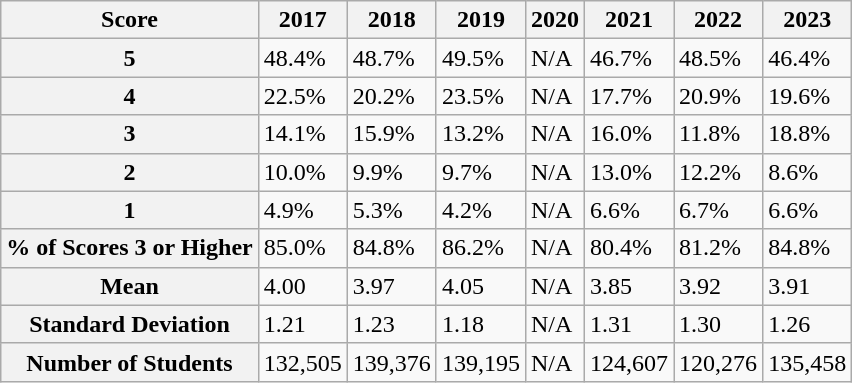<table class="wikitable" border="1">
<tr>
<th>Score</th>
<th>2017</th>
<th>2018</th>
<th>2019</th>
<th>2020</th>
<th>2021</th>
<th>2022</th>
<th>2023</th>
</tr>
<tr>
<th>5</th>
<td>48.4%</td>
<td>48.7%</td>
<td>49.5%</td>
<td>N/A</td>
<td>46.7%</td>
<td>48.5%</td>
<td>46.4%</td>
</tr>
<tr>
<th>4</th>
<td>22.5%</td>
<td>20.2%</td>
<td>23.5%</td>
<td>N/A</td>
<td>17.7%</td>
<td>20.9%</td>
<td>19.6%</td>
</tr>
<tr>
<th>3</th>
<td>14.1%</td>
<td>15.9%</td>
<td>13.2%</td>
<td>N/A</td>
<td>16.0%</td>
<td>11.8%</td>
<td>18.8%</td>
</tr>
<tr>
<th>2</th>
<td>10.0%</td>
<td>9.9%</td>
<td>9.7%</td>
<td>N/A</td>
<td>13.0%</td>
<td>12.2%</td>
<td>8.6%</td>
</tr>
<tr>
<th>1</th>
<td>4.9%</td>
<td>5.3%</td>
<td>4.2%</td>
<td>N/A</td>
<td>6.6%</td>
<td>6.7%</td>
<td>6.6%</td>
</tr>
<tr>
<th>% of Scores 3 or Higher</th>
<td>85.0%</td>
<td>84.8%</td>
<td>86.2%</td>
<td>N/A</td>
<td>80.4%</td>
<td>81.2%</td>
<td>84.8%</td>
</tr>
<tr>
<th>Mean</th>
<td>4.00</td>
<td>3.97</td>
<td>4.05</td>
<td>N/A</td>
<td>3.85</td>
<td>3.92</td>
<td>3.91</td>
</tr>
<tr>
<th>Standard Deviation</th>
<td>1.21</td>
<td>1.23</td>
<td>1.18</td>
<td>N/A</td>
<td>1.31</td>
<td>1.30</td>
<td>1.26</td>
</tr>
<tr>
<th>Number of Students</th>
<td>132,505</td>
<td>139,376</td>
<td>139,195</td>
<td>N/A</td>
<td>124,607</td>
<td>120,276</td>
<td>135,458</td>
</tr>
</table>
